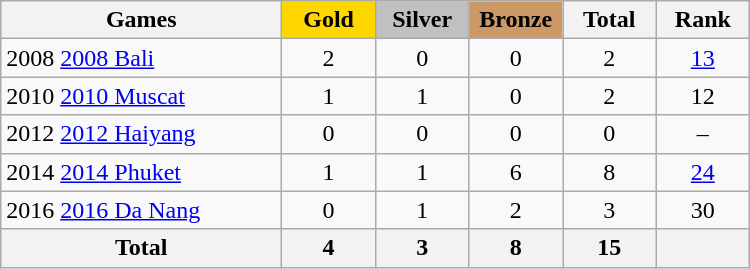<table class="wikitable sortable" style="text-align:center;">
<tr>
<th width=180>Games</th>
<th scope="col" style="background:gold; width:55px;">Gold</th>
<th scope="col" style="background:silver; width:55px;">Silver</th>
<th scope="col" style="background:#cc9966; width:55px;">Bronze</th>
<th width=55>Total</th>
<th width=55>Rank</th>
</tr>
<tr>
<td align=left><span>2008</span> <a href='#'>2008 Bali</a></td>
<td>2</td>
<td>0</td>
<td>0</td>
<td>2</td>
<td><a href='#'>13</a></td>
</tr>
<tr>
<td align=left><span>2010</span> <a href='#'>2010 Muscat</a></td>
<td>1</td>
<td>1</td>
<td>0</td>
<td>2</td>
<td>12</td>
</tr>
<tr>
<td align=left><span>2012</span> <a href='#'>2012 Haiyang</a></td>
<td>0</td>
<td>0</td>
<td>0</td>
<td>0</td>
<td>–</td>
</tr>
<tr>
<td align=left><span>2014</span> <a href='#'>2014 Phuket</a></td>
<td>1</td>
<td>1</td>
<td>6</td>
<td>8</td>
<td><a href='#'>24</a></td>
</tr>
<tr>
<td align=left><span>2016</span> <a href='#'>2016 Da Nang</a></td>
<td>0</td>
<td>1</td>
<td>2</td>
<td>3</td>
<td>30</td>
</tr>
<tr class="sortbottom">
<th>Total</th>
<th>4</th>
<th>3</th>
<th>8</th>
<th>15</th>
<th></th>
</tr>
</table>
